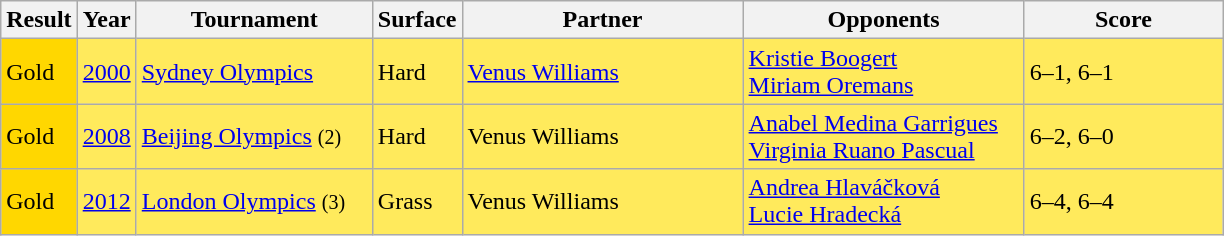<table class="sortable wikitable">
<tr>
<th>Result</th>
<th>Year</th>
<th width=150>Tournament</th>
<th>Surface</th>
<th width=180>Partner</th>
<th width=180>Opponents</th>
<th class="unsortable" width=125>Score</th>
</tr>
<tr bgcolor=FFEA5C>
<td bgcolor=gold>Gold</td>
<td><a href='#'>2000</a></td>
<td><a href='#'>Sydney Olympics</a></td>
<td>Hard</td>
<td> <a href='#'>Venus Williams</a></td>
<td> <a href='#'>Kristie Boogert</a><br> <a href='#'>Miriam Oremans</a></td>
<td>6–1, 6–1</td>
</tr>
<tr bgcolor=FFEA5C>
<td bgcolor=gold>Gold</td>
<td><a href='#'>2008</a></td>
<td><a href='#'>Beijing Olympics</a> <small>(2)</small></td>
<td>Hard</td>
<td> Venus Williams</td>
<td> <a href='#'>Anabel Medina Garrigues</a><br> <a href='#'>Virginia Ruano Pascual</a></td>
<td>6–2, 6–0</td>
</tr>
<tr bgcolor=FFEA5C>
<td bgcolor=gold>Gold</td>
<td><a href='#'>2012</a></td>
<td><a href='#'>London Olympics</a> <small>(3)</small></td>
<td>Grass</td>
<td> Venus Williams</td>
<td> <a href='#'>Andrea Hlaváčková</a><br> <a href='#'>Lucie Hradecká</a></td>
<td>6–4, 6–4</td>
</tr>
</table>
